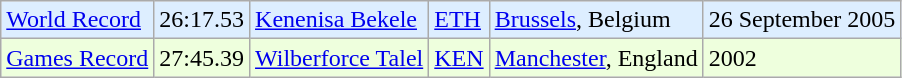<table class="wikitable">
<tr bgcolor = "ddeeff">
<td><a href='#'>World Record</a></td>
<td>26:17.53</td>
<td><a href='#'>Kenenisa Bekele</a></td>
<td><a href='#'>ETH</a></td>
<td><a href='#'>Brussels</a>, Belgium</td>
<td>26 September 2005</td>
</tr>
<tr bgcolor = "eeffdd">
<td><a href='#'>Games Record</a></td>
<td>27:45.39</td>
<td><a href='#'>Wilberforce Talel</a></td>
<td><a href='#'>KEN</a></td>
<td><a href='#'>Manchester</a>, England</td>
<td>2002</td>
</tr>
</table>
